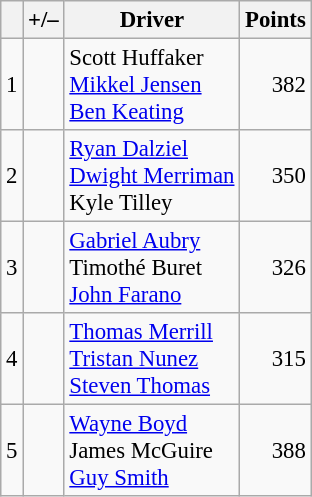<table class="wikitable" style="font-size: 95%;">
<tr>
<th scope="col"></th>
<th scope="col">+/–</th>
<th scope="col">Driver</th>
<th scope="col">Points</th>
</tr>
<tr>
<td align=center>1</td>
<td align="left"></td>
<td> Scott Huffaker<br> <a href='#'>Mikkel Jensen</a><br> <a href='#'>Ben Keating</a></td>
<td align=right>382</td>
</tr>
<tr>
<td align=center>2</td>
<td align="left"></td>
<td> <a href='#'>Ryan Dalziel</a><br> <a href='#'>Dwight Merriman</a><br> Kyle Tilley</td>
<td align=right>350</td>
</tr>
<tr>
<td align=center>3</td>
<td align="left"></td>
<td> <a href='#'>Gabriel Aubry</a><br> Timothé Buret<br> <a href='#'>John Farano</a></td>
<td align=right>326</td>
</tr>
<tr>
<td align=center>4</td>
<td align="left"></td>
<td> <a href='#'>Thomas Merrill</a><br> <a href='#'>Tristan Nunez</a><br> <a href='#'>Steven Thomas</a></td>
<td align=right>315</td>
</tr>
<tr>
<td align=center>5</td>
<td align="left"></td>
<td> <a href='#'>Wayne Boyd</a><br> James McGuire<br> <a href='#'>Guy Smith</a></td>
<td align=right>388</td>
</tr>
</table>
